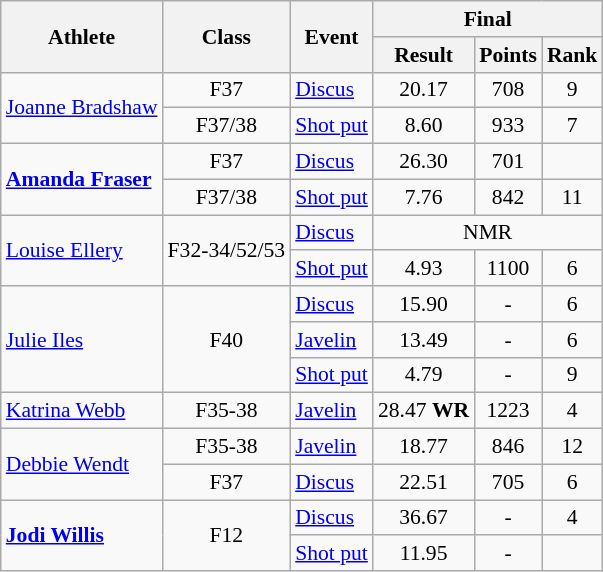<table class=wikitable style="font-size:90%">
<tr>
<th rowspan="2">Athlete</th>
<th rowspan="2">Class</th>
<th rowspan="2">Event</th>
<th colspan="3">Final</th>
</tr>
<tr>
<th>Result</th>
<th>Points</th>
<th>Rank</th>
</tr>
<tr>
<td rowspan="2"><a href='#'>Joanne Bradshaw</a></td>
<td style="text-align:center;">F37</td>
<td><a href='#'>Discus</a></td>
<td style="text-align:center;">20.17</td>
<td style="text-align:center;">708</td>
<td style="text-align:center;">9</td>
</tr>
<tr>
<td style="text-align:center;">F37/38</td>
<td><a href='#'>Shot put</a></td>
<td style="text-align:center;">8.60</td>
<td style="text-align:center;">933</td>
<td style="text-align:center;">7</td>
</tr>
<tr>
<td rowspan="2"><strong><a href='#'>Amanda Fraser</a></strong></td>
<td style="text-align:center;">F37</td>
<td><a href='#'>Discus</a></td>
<td style="text-align:center;">26.30</td>
<td style="text-align:center;">701</td>
<td style="text-align:center;"></td>
</tr>
<tr>
<td style="text-align:center;">F37/38</td>
<td><a href='#'>Shot put</a></td>
<td style="text-align:center;">7.76</td>
<td style="text-align:center;">842</td>
<td style="text-align:center;">11</td>
</tr>
<tr>
<td rowspan="2"><a href='#'>Louise Ellery</a></td>
<td rowspan="2" style="text-align:center;">F32-34/52/53</td>
<td><a href='#'>Discus</a></td>
<td style="text-align:center;" colspan="3">NMR</td>
</tr>
<tr>
<td><a href='#'>Shot put</a></td>
<td style="text-align:center;">4.93</td>
<td style="text-align:center;">1100</td>
<td style="text-align:center;">6</td>
</tr>
<tr>
<td rowspan="3"><a href='#'>Julie Iles</a></td>
<td rowspan="3" style="text-align:center;">F40</td>
<td><a href='#'>Discus</a></td>
<td style="text-align:center;">15.90</td>
<td style="text-align:center;">-</td>
<td style="text-align:center;">6</td>
</tr>
<tr>
<td><a href='#'>Javelin</a></td>
<td style="text-align:center;">13.49</td>
<td style="text-align:center;">-</td>
<td style="text-align:center;">6</td>
</tr>
<tr>
<td><a href='#'>Shot put</a></td>
<td style="text-align:center;">4.79</td>
<td style="text-align:center;">-</td>
<td style="text-align:center;">9</td>
</tr>
<tr>
<td><a href='#'>Katrina Webb</a></td>
<td style="text-align:center;">F35-38</td>
<td><a href='#'>Javelin</a></td>
<td style="text-align:center;">28.47 <strong>WR</strong></td>
<td style="text-align:center;">1223</td>
<td style="text-align:center;">4</td>
</tr>
<tr>
<td rowspan="2"><a href='#'>Debbie Wendt</a></td>
<td style="text-align:center;">F35-38</td>
<td><a href='#'>Javelin</a></td>
<td style="text-align:center;">18.77</td>
<td style="text-align:center;">846</td>
<td style="text-align:center;">12</td>
</tr>
<tr>
<td style="text-align:center;">F37</td>
<td><a href='#'>Discus</a></td>
<td style="text-align:center;">22.51</td>
<td style="text-align:center;">705</td>
<td style="text-align:center;">6</td>
</tr>
<tr>
<td rowspan="2"><strong><a href='#'>Jodi Willis</a></strong></td>
<td rowspan="2" style="text-align:center;">F12</td>
<td><a href='#'>Discus</a></td>
<td style="text-align:center;">36.67</td>
<td style="text-align:center;">-</td>
<td style="text-align:center;">4</td>
</tr>
<tr>
<td><a href='#'>Shot put</a></td>
<td style="text-align:center;">11.95</td>
<td style="text-align:center;">-</td>
<td style="text-align:center;"></td>
</tr>
</table>
